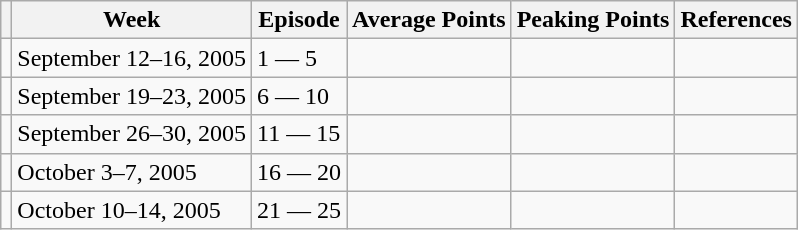<table class="wikitable">
<tr>
<th></th>
<th>Week</th>
<th>Episode</th>
<th>Average Points</th>
<th>Peaking Points</th>
<th>References</th>
</tr>
<tr>
<td></td>
<td>September 12–16, 2005</td>
<td>1 — 5</td>
<td></td>
<td></td>
<td></td>
</tr>
<tr>
<td></td>
<td>September 19–23, 2005</td>
<td>6 — 10</td>
<td></td>
<td></td>
<td></td>
</tr>
<tr>
<td></td>
<td>September 26–30, 2005</td>
<td>11 — 15</td>
<td></td>
<td></td>
<td></td>
</tr>
<tr>
<td></td>
<td>October 3–7, 2005</td>
<td>16 — 20</td>
<td></td>
<td></td>
<td></td>
</tr>
<tr>
<td></td>
<td>October 10–14, 2005</td>
<td>21 — 25</td>
<td></td>
<td></td>
<td></td>
</tr>
</table>
